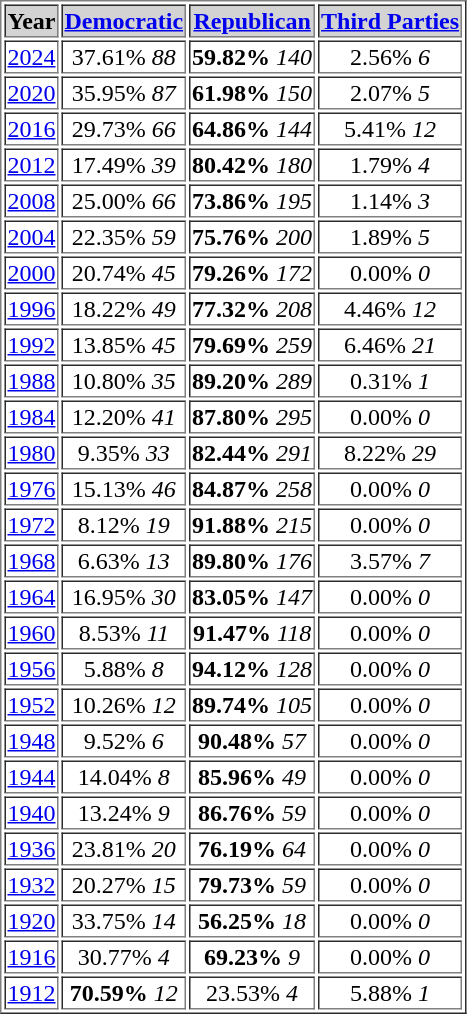<table border = “2”>
<tr style="background:lightgrey;">
<th>Year</th>
<th><a href='#'>Democratic</a></th>
<th><a href='#'>Republican</a></th>
<th><a href='#'>Third Parties</a></th>
</tr>
<tr>
<td align="center" ><a href='#'>2024</a></td>
<td align="center" >37.61% <em>88</em></td>
<td align="center" ><strong>59.82%</strong> <em>140</em></td>
<td align="center" >2.56% <em>6</em></td>
</tr>
<tr>
<td align="center" ><a href='#'>2020</a></td>
<td align="center" >35.95% <em>87</em></td>
<td align="center" ><strong>61.98%</strong> <em>150</em></td>
<td align="center" >2.07% <em>5</em></td>
</tr>
<tr>
<td align="center" ><a href='#'>2016</a></td>
<td align="center" >29.73% <em>66</em></td>
<td align="center" ><strong>64.86%</strong> <em>144</em></td>
<td align="center" >5.41% <em>12</em></td>
</tr>
<tr>
<td align="center" ><a href='#'>2012</a></td>
<td align="center" >17.49% <em>39</em></td>
<td align="center" ><strong>80.42%</strong> <em>180</em></td>
<td align="center" >1.79% <em>4</em></td>
</tr>
<tr>
<td align="center" ><a href='#'>2008</a></td>
<td align="center" >25.00% <em>66</em></td>
<td align="center" ><strong>73.86%</strong> <em>195</em></td>
<td align="center" >1.14% <em>3</em></td>
</tr>
<tr>
<td align="center" ><a href='#'>2004</a></td>
<td align="center" >22.35% <em>59</em></td>
<td align="center" ><strong>75.76%</strong> <em>200</em></td>
<td align="center" >1.89% <em>5</em></td>
</tr>
<tr>
<td align="center" ><a href='#'>2000</a></td>
<td align="center" >20.74% <em>45</em></td>
<td align="center" ><strong>79.26%</strong> <em>172</em></td>
<td align="center" >0.00% <em>0</em></td>
</tr>
<tr>
<td align="center" ><a href='#'>1996</a></td>
<td align="center" >18.22% <em>49</em></td>
<td align="center" ><strong>77.32%</strong> <em>208</em></td>
<td align="center" >4.46% <em>12</em></td>
</tr>
<tr>
<td align="center" ><a href='#'>1992</a></td>
<td align="center" >13.85% <em>45</em></td>
<td align="center" ><strong>79.69%</strong> <em>259</em></td>
<td align="center" >6.46% <em>21</em></td>
</tr>
<tr>
<td align="center" ><a href='#'>1988</a></td>
<td align="center" >10.80% <em>35</em></td>
<td align="center" ><strong>89.20%</strong> <em>289</em></td>
<td align="center" >0.31% <em>1</em></td>
</tr>
<tr>
<td align="center" ><a href='#'>1984</a></td>
<td align="center" >12.20% <em>41</em></td>
<td align="center" ><strong>87.80%</strong> <em>295</em></td>
<td align="center" >0.00% <em>0</em></td>
</tr>
<tr>
<td align="center" ><a href='#'>1980</a></td>
<td align="center" >9.35% <em>33</em></td>
<td align="center" ><strong>82.44%</strong> <em>291</em></td>
<td align="center" >8.22% <em>29</em></td>
</tr>
<tr>
<td align="center" ><a href='#'>1976</a></td>
<td align="center" >15.13% <em>46</em></td>
<td align="center" ><strong>84.87%</strong> <em>258</em></td>
<td align="center" >0.00% <em>0</em></td>
</tr>
<tr>
<td align="center" ><a href='#'>1972</a></td>
<td align="center" >8.12% <em>19</em></td>
<td align="center" ><strong>91.88%</strong> <em>215</em></td>
<td align="center" >0.00% <em>0</em></td>
</tr>
<tr>
<td align="center" ><a href='#'>1968</a></td>
<td align="center" >6.63% <em>13</em></td>
<td align="center" ><strong>89.80%</strong> <em>176</em></td>
<td align="center" >3.57% <em>7</em></td>
</tr>
<tr>
<td align="center" ><a href='#'>1964</a></td>
<td align="center" >16.95% <em>30</em></td>
<td align="center" ><strong>83.05%</strong> <em>147</em></td>
<td align="center" >0.00% <em>0</em></td>
</tr>
<tr>
<td align="center" ><a href='#'>1960</a></td>
<td align="center" >8.53% <em>11</em></td>
<td align="center" ><strong>91.47%</strong> <em>118</em></td>
<td align="center" >0.00% <em>0</em></td>
</tr>
<tr>
<td align="center" ><a href='#'>1956</a></td>
<td align="center" >5.88% <em>8</em></td>
<td align="center" ><strong>94.12%</strong> <em>128</em></td>
<td align="center" >0.00% <em>0</em></td>
</tr>
<tr>
<td align="center" ><a href='#'>1952</a></td>
<td align="center" >10.26% <em>12</em></td>
<td align="center" ><strong>89.74%</strong> <em>105</em></td>
<td align="center" >0.00% <em>0</em></td>
</tr>
<tr>
<td align="center" ><a href='#'>1948</a></td>
<td align="center" >9.52% <em>6</em></td>
<td align="center" ><strong>90.48%</strong> <em>57</em></td>
<td align="center" >0.00% <em>0</em></td>
</tr>
<tr>
<td align="center" ><a href='#'>1944</a></td>
<td align="center" >14.04% <em>8</em></td>
<td align="center" ><strong>85.96%</strong> <em>49</em></td>
<td align="center" >0.00% <em>0</em></td>
</tr>
<tr>
<td align="center" ><a href='#'>1940</a></td>
<td align="center" >13.24% <em>9</em></td>
<td align="center" ><strong>86.76%</strong> <em>59</em></td>
<td align="center" >0.00% <em>0</em></td>
</tr>
<tr>
<td align="center" ><a href='#'>1936</a></td>
<td align="center" >23.81% <em>20</em></td>
<td align="center" ><strong>76.19%</strong> <em>64</em></td>
<td align="center" >0.00% <em>0</em></td>
</tr>
<tr>
<td align="center" ><a href='#'>1932</a></td>
<td align="center" >20.27% <em>15</em></td>
<td align="center" ><strong>79.73%</strong> <em>59</em></td>
<td align="center" >0.00% <em>0</em></td>
</tr>
<tr>
<td align="center" ><a href='#'>1920</a></td>
<td align="center" >33.75% <em>14</em></td>
<td align="center" ><strong>56.25%</strong> <em>18</em></td>
<td align="center" >0.00% <em>0</em></td>
</tr>
<tr>
<td align="center" ><a href='#'>1916</a></td>
<td align="center" >30.77% <em>4</em></td>
<td align="center" ><strong>69.23%</strong> <em>9</em></td>
<td align="center" >0.00% <em>0</em></td>
</tr>
<tr>
<td align="center" ><a href='#'>1912</a></td>
<td align="center" ><strong>70.59%</strong> <em>12</em></td>
<td align="center" >23.53% <em>4</em></td>
<td align="center" >5.88% <em>1</em></td>
</tr>
</table>
